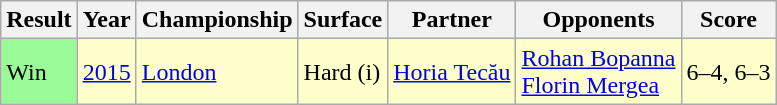<table class="sortable wikitable">
<tr>
<th>Result</th>
<th>Year</th>
<th>Championship</th>
<th>Surface</th>
<th>Partner</th>
<th>Opponents</th>
<th class="unsortable">Score</th>
</tr>
<tr style="background:#ffc;">
<td style="background:#98fb98;">Win</td>
<td><a href='#'>2015</a></td>
<td><a href='#'>London</a></td>
<td>Hard (i)</td>
<td> <a href='#'>Horia Tecău</a></td>
<td> <a href='#'>Rohan Bopanna</a><br> <a href='#'>Florin Mergea</a></td>
<td>6–4, 6–3</td>
</tr>
</table>
